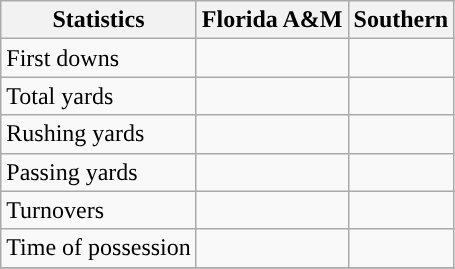<table class="wikitable">
<tr>
<th>Statistics</th>
<th>Florida A&M</th>
<th>Southern</th>
</tr>
<tr>
<td>First downs</td>
<td> </td>
<td> </td>
</tr>
<tr>
<td>Total yards</td>
<td> </td>
<td> </td>
</tr>
<tr>
<td>Rushing yards</td>
<td> </td>
<td> </td>
</tr>
<tr>
<td>Passing yards</td>
<td> </td>
<td> </td>
</tr>
<tr>
<td>Turnovers</td>
<td> </td>
<td> </td>
</tr>
<tr>
<td>Time of possession</td>
<td> </td>
<td> </td>
</tr>
<tr>
</tr>
</table>
